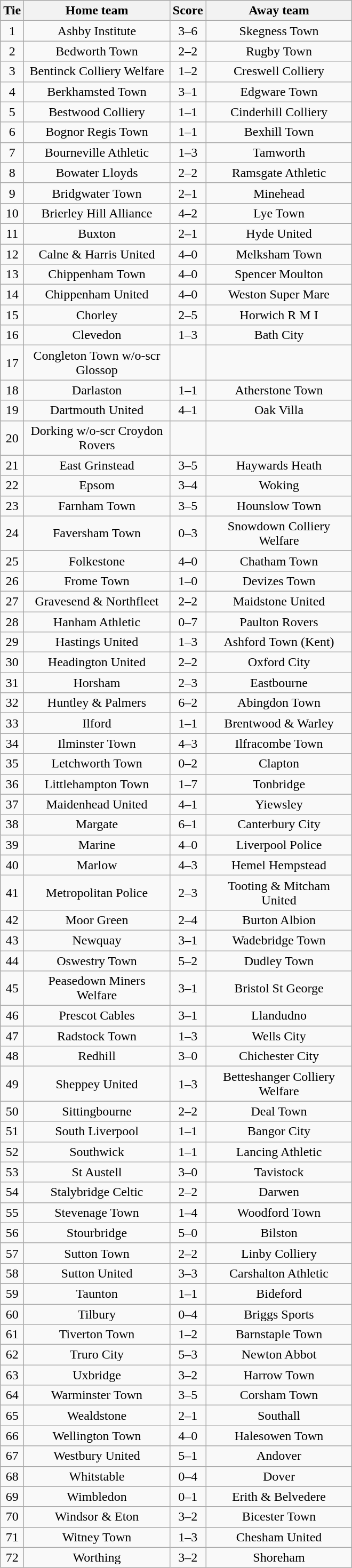<table class="wikitable" style="text-align:center;">
<tr>
<th width=20>Tie</th>
<th width=175>Home team</th>
<th width=20>Score</th>
<th width=175>Away team</th>
</tr>
<tr>
<td>1</td>
<td>Ashby Institute</td>
<td>3–6</td>
<td>Skegness Town</td>
</tr>
<tr>
<td>2</td>
<td>Bedworth Town</td>
<td>2–2</td>
<td>Rugby Town</td>
</tr>
<tr>
<td>3</td>
<td>Bentinck Colliery Welfare</td>
<td>1–2</td>
<td>Creswell Colliery</td>
</tr>
<tr>
<td>4</td>
<td>Berkhamsted Town</td>
<td>3–1</td>
<td>Edgware Town</td>
</tr>
<tr>
<td>5</td>
<td>Bestwood Colliery</td>
<td>1–1</td>
<td>Cinderhill Colliery</td>
</tr>
<tr>
<td>6</td>
<td>Bognor Regis Town</td>
<td>1–1</td>
<td>Bexhill Town</td>
</tr>
<tr>
<td>7</td>
<td>Bourneville Athletic</td>
<td>1–3</td>
<td>Tamworth</td>
</tr>
<tr>
<td>8</td>
<td>Bowater Lloyds</td>
<td>2–2</td>
<td>Ramsgate Athletic</td>
</tr>
<tr>
<td>9</td>
<td>Bridgwater Town</td>
<td>2–1</td>
<td>Minehead</td>
</tr>
<tr>
<td>10</td>
<td>Brierley Hill Alliance</td>
<td>4–2</td>
<td>Lye Town</td>
</tr>
<tr>
<td>11</td>
<td>Buxton</td>
<td>2–1</td>
<td>Hyde United</td>
</tr>
<tr>
<td>12</td>
<td>Calne & Harris United</td>
<td>4–0</td>
<td>Melksham Town</td>
</tr>
<tr>
<td>13</td>
<td>Chippenham Town</td>
<td>4–0</td>
<td>Spencer Moulton</td>
</tr>
<tr>
<td>14</td>
<td>Chippenham United</td>
<td>4–0</td>
<td>Weston Super Mare</td>
</tr>
<tr>
<td>15</td>
<td>Chorley</td>
<td>2–5</td>
<td>Horwich R M I</td>
</tr>
<tr>
<td>16</td>
<td>Clevedon</td>
<td>1–3</td>
<td>Bath City</td>
</tr>
<tr>
<td>17</td>
<td>Congleton Town w/o-scr Glossop</td>
<td></td>
<td></td>
</tr>
<tr>
<td>18</td>
<td>Darlaston</td>
<td>1–1</td>
<td>Atherstone Town</td>
</tr>
<tr>
<td>19</td>
<td>Dartmouth United</td>
<td>4–1</td>
<td>Oak Villa</td>
</tr>
<tr>
<td>20</td>
<td>Dorking w/o-scr Croydon Rovers</td>
<td></td>
<td></td>
</tr>
<tr>
<td>21</td>
<td>East Grinstead</td>
<td>3–5</td>
<td>Haywards Heath</td>
</tr>
<tr>
<td>22</td>
<td>Epsom</td>
<td>3–4</td>
<td>Woking</td>
</tr>
<tr>
<td>23</td>
<td>Farnham Town</td>
<td>3–5</td>
<td>Hounslow Town</td>
</tr>
<tr>
<td>24</td>
<td>Faversham Town</td>
<td>0–3</td>
<td>Snowdown Colliery Welfare</td>
</tr>
<tr>
<td>25</td>
<td>Folkestone</td>
<td>4–0</td>
<td>Chatham Town</td>
</tr>
<tr>
<td>26</td>
<td>Frome Town</td>
<td>1–0</td>
<td>Devizes Town</td>
</tr>
<tr>
<td>27</td>
<td>Gravesend & Northfleet</td>
<td>2–2</td>
<td>Maidstone United</td>
</tr>
<tr>
<td>28</td>
<td>Hanham Athletic</td>
<td>0–7</td>
<td>Paulton Rovers</td>
</tr>
<tr>
<td>29</td>
<td>Hastings United</td>
<td>1–3</td>
<td>Ashford Town (Kent)</td>
</tr>
<tr>
<td>30</td>
<td>Headington United</td>
<td>2–2</td>
<td>Oxford City</td>
</tr>
<tr>
<td>31</td>
<td>Horsham</td>
<td>2–3</td>
<td>Eastbourne</td>
</tr>
<tr>
<td>32</td>
<td>Huntley & Palmers</td>
<td>6–2</td>
<td>Abingdon Town</td>
</tr>
<tr>
<td>33</td>
<td>Ilford</td>
<td>1–1</td>
<td>Brentwood & Warley</td>
</tr>
<tr>
<td>34</td>
<td>Ilminster Town</td>
<td>4–3</td>
<td>Ilfracombe Town</td>
</tr>
<tr>
<td>35</td>
<td>Letchworth Town</td>
<td>0–2</td>
<td>Clapton</td>
</tr>
<tr>
<td>36</td>
<td>Littlehampton Town</td>
<td>1–7</td>
<td>Tonbridge</td>
</tr>
<tr>
<td>37</td>
<td>Maidenhead United</td>
<td>4–1</td>
<td>Yiewsley</td>
</tr>
<tr>
<td>38</td>
<td>Margate</td>
<td>6–1</td>
<td>Canterbury City</td>
</tr>
<tr>
<td>39</td>
<td>Marine</td>
<td>4–0</td>
<td>Liverpool Police</td>
</tr>
<tr>
<td>40</td>
<td>Marlow</td>
<td>4–3</td>
<td>Hemel Hempstead</td>
</tr>
<tr>
<td>41</td>
<td>Metropolitan Police</td>
<td>2–3</td>
<td>Tooting & Mitcham United</td>
</tr>
<tr>
<td>42</td>
<td>Moor Green</td>
<td>2–4</td>
<td>Burton Albion</td>
</tr>
<tr>
<td>43</td>
<td>Newquay</td>
<td>3–1</td>
<td>Wadebridge Town</td>
</tr>
<tr>
<td>44</td>
<td>Oswestry Town</td>
<td>5–2</td>
<td>Dudley Town</td>
</tr>
<tr>
<td>45</td>
<td>Peasedown Miners Welfare</td>
<td>3–1</td>
<td>Bristol St George</td>
</tr>
<tr>
<td>46</td>
<td>Prescot Cables</td>
<td>3–1</td>
<td>Llandudno</td>
</tr>
<tr>
<td>47</td>
<td>Radstock Town</td>
<td>1–3</td>
<td>Wells City</td>
</tr>
<tr>
<td>48</td>
<td>Redhill</td>
<td>3–0</td>
<td>Chichester City</td>
</tr>
<tr>
<td>49</td>
<td>Sheppey United</td>
<td>1–3</td>
<td>Betteshanger Colliery Welfare</td>
</tr>
<tr>
<td>50</td>
<td>Sittingbourne</td>
<td>2–2</td>
<td>Deal Town</td>
</tr>
<tr>
<td>51</td>
<td>South Liverpool</td>
<td>1–1</td>
<td>Bangor City</td>
</tr>
<tr>
<td>52</td>
<td>Southwick</td>
<td>1–1</td>
<td>Lancing Athletic</td>
</tr>
<tr>
<td>53</td>
<td>St Austell</td>
<td>3–0</td>
<td>Tavistock</td>
</tr>
<tr>
<td>54</td>
<td>Stalybridge Celtic</td>
<td>2–2</td>
<td>Darwen</td>
</tr>
<tr>
<td>55</td>
<td>Stevenage Town</td>
<td>1–4</td>
<td>Woodford Town</td>
</tr>
<tr>
<td>56</td>
<td>Stourbridge</td>
<td>5–0</td>
<td>Bilston</td>
</tr>
<tr>
<td>57</td>
<td>Sutton Town</td>
<td>2–2</td>
<td>Linby Colliery</td>
</tr>
<tr>
<td>58</td>
<td>Sutton United</td>
<td>3–3</td>
<td>Carshalton Athletic</td>
</tr>
<tr>
<td>59</td>
<td>Taunton</td>
<td>1–1</td>
<td>Bideford</td>
</tr>
<tr>
<td>60</td>
<td>Tilbury</td>
<td>0–4</td>
<td>Briggs Sports</td>
</tr>
<tr>
<td>61</td>
<td>Tiverton Town</td>
<td>1–2</td>
<td>Barnstaple Town</td>
</tr>
<tr>
<td>62</td>
<td>Truro City</td>
<td>5–3</td>
<td>Newton Abbot</td>
</tr>
<tr>
<td>63</td>
<td>Uxbridge</td>
<td>3–2</td>
<td>Harrow Town</td>
</tr>
<tr>
<td>64</td>
<td>Warminster Town</td>
<td>3–5</td>
<td>Corsham Town</td>
</tr>
<tr>
<td>65</td>
<td>Wealdstone</td>
<td>2–1</td>
<td>Southall</td>
</tr>
<tr>
<td>66</td>
<td>Wellington Town</td>
<td>4–0</td>
<td>Halesowen Town</td>
</tr>
<tr>
<td>67</td>
<td>Westbury United</td>
<td>5–1</td>
<td>Andover</td>
</tr>
<tr>
<td>68</td>
<td>Whitstable</td>
<td>0–4</td>
<td>Dover</td>
</tr>
<tr>
<td>69</td>
<td>Wimbledon</td>
<td>0–1</td>
<td>Erith & Belvedere</td>
</tr>
<tr>
<td>70</td>
<td>Windsor & Eton</td>
<td>3–2</td>
<td>Bicester Town</td>
</tr>
<tr>
<td>71</td>
<td>Witney Town</td>
<td>1–3</td>
<td>Chesham United</td>
</tr>
<tr>
<td>72</td>
<td>Worthing</td>
<td>3–2</td>
<td>Shoreham</td>
</tr>
</table>
